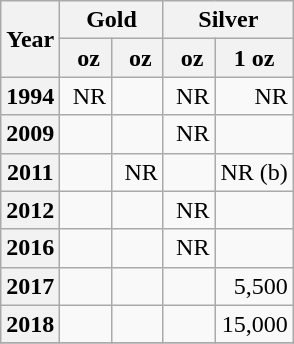<table class="wikitable" style="text-align:right;">
<tr>
<th rowspan="2">Year</th>
<th colspan="2">Gold</th>
<th colspan="2">Silver</th>
</tr>
<tr>
<th>  oz </th>
<th>  oz </th>
<th>  oz </th>
<th>1 oz</th>
</tr>
<tr>
<th>1994</th>
<td>NR</td>
<td></td>
<td>NR</td>
<td>NR</td>
</tr>
<tr>
<th>2009</th>
<td></td>
<td></td>
<td>NR</td>
<td></td>
</tr>
<tr>
<th>2011</th>
<td></td>
<td>NR</td>
<td></td>
<td>NR (b)</td>
</tr>
<tr>
<th>2012</th>
<td></td>
<td></td>
<td>NR</td>
<td></td>
</tr>
<tr>
<th>2016</th>
<td></td>
<td></td>
<td>NR</td>
<td></td>
</tr>
<tr>
<th>2017</th>
<td></td>
<td></td>
<td></td>
<td>5,500</td>
</tr>
<tr>
<th>2018</th>
<td></td>
<td></td>
<td></td>
<td>15,000</td>
</tr>
<tr>
</tr>
</table>
